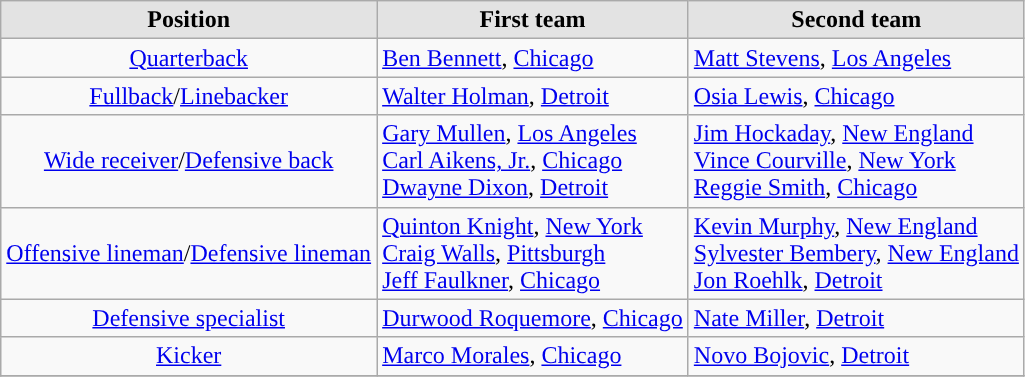<table class="wikitable">
<tr>
<th style="background:#e3e3e3;">Position</th>
<th style="background:#e3e3e3;">First team</th>
<th style="background:#e3e3e3;">Second team</th>
</tr>
<tr>
<td align=center><a href='#'>Quarterback</a></td>
<td><a href='#'>Ben Bennett</a>, <a href='#'>Chicago</a></td>
<td><a href='#'>Matt Stevens</a>, <a href='#'>Los Angeles</a></td>
</tr>
<tr>
<td align=center><a href='#'>Fullback</a>/<a href='#'>Linebacker</a></td>
<td><a href='#'>Walter Holman</a>, <a href='#'>Detroit</a></td>
<td><a href='#'>Osia Lewis</a>, <a href='#'>Chicago</a></td>
</tr>
<tr>
<td align=center><a href='#'>Wide receiver</a>/<a href='#'>Defensive back</a></td>
<td><a href='#'>Gary Mullen</a>, <a href='#'>Los Angeles</a><br><a href='#'>Carl Aikens, Jr.</a>, <a href='#'>Chicago</a><br><a href='#'>Dwayne Dixon</a>, <a href='#'>Detroit</a></td>
<td><a href='#'>Jim Hockaday</a>, <a href='#'>New England</a><br><a href='#'>Vince Courville</a>, <a href='#'>New York</a><br><a href='#'>Reggie Smith</a>, <a href='#'>Chicago</a></td>
</tr>
<tr>
<td align=center><a href='#'>Offensive lineman</a>/<a href='#'>Defensive lineman</a></td>
<td><a href='#'>Quinton Knight</a>, <a href='#'>New York</a><br><a href='#'>Craig Walls</a>, <a href='#'>Pittsburgh</a><br><a href='#'>Jeff Faulkner</a>, <a href='#'>Chicago</a></td>
<td><a href='#'>Kevin Murphy</a>, <a href='#'>New England</a><br><a href='#'>Sylvester Bembery</a>, <a href='#'>New England</a><br><a href='#'>Jon Roehlk</a>, <a href='#'>Detroit</a></td>
</tr>
<tr>
<td align=center><a href='#'>Defensive specialist</a></td>
<td><a href='#'>Durwood Roquemore</a>, <a href='#'>Chicago</a></td>
<td><a href='#'>Nate Miller</a>, <a href='#'>Detroit</a></td>
</tr>
<tr>
<td align=center><a href='#'>Kicker</a></td>
<td><a href='#'>Marco Morales</a>, <a href='#'>Chicago</a></td>
<td><a href='#'>Novo Bojovic</a>, <a href='#'>Detroit</a></td>
</tr>
<tr>
</tr>
</table>
